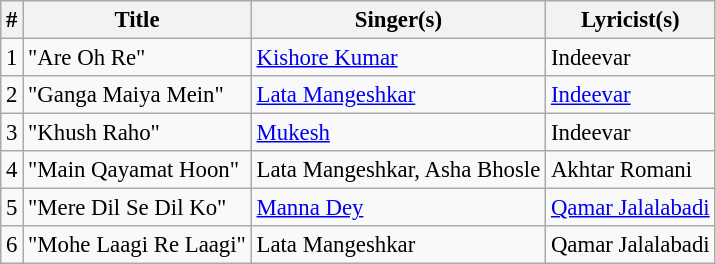<table class="wikitable" style="font-size:95%;">
<tr>
<th>#</th>
<th>Title</th>
<th>Singer(s)</th>
<th>Lyricist(s)</th>
</tr>
<tr>
<td>1</td>
<td>"Are Oh Re"</td>
<td><a href='#'>Kishore Kumar</a></td>
<td>Indeevar</td>
</tr>
<tr>
<td>2</td>
<td>"Ganga Maiya Mein"</td>
<td><a href='#'>Lata Mangeshkar</a></td>
<td><a href='#'>Indeevar</a></td>
</tr>
<tr>
<td>3</td>
<td>"Khush Raho"</td>
<td><a href='#'>Mukesh</a></td>
<td>Indeevar</td>
</tr>
<tr>
<td>4</td>
<td>"Main Qayamat Hoon"</td>
<td>Lata Mangeshkar, Asha Bhosle</td>
<td>Akhtar Romani</td>
</tr>
<tr>
<td>5</td>
<td>"Mere Dil Se Dil Ko"</td>
<td><a href='#'>Manna Dey</a></td>
<td><a href='#'>Qamar Jalalabadi</a></td>
</tr>
<tr>
<td>6</td>
<td>"Mohe Laagi Re Laagi"</td>
<td>Lata Mangeshkar</td>
<td>Qamar Jalalabadi</td>
</tr>
</table>
